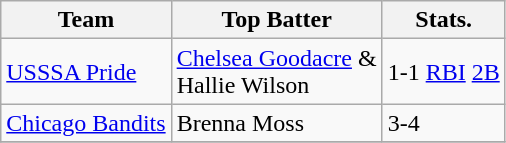<table class="wikitable">
<tr>
<th>Team</th>
<th>Top Batter</th>
<th>Stats.</th>
</tr>
<tr>
<td><a href='#'>USSSA Pride</a></td>
<td><a href='#'>Chelsea Goodacre</a> &<br>Hallie Wilson</td>
<td>1-1 <a href='#'>RBI</a> <a href='#'>2B</a></td>
</tr>
<tr>
<td><a href='#'>Chicago Bandits</a></td>
<td>Brenna Moss</td>
<td>3-4</td>
</tr>
<tr>
</tr>
</table>
